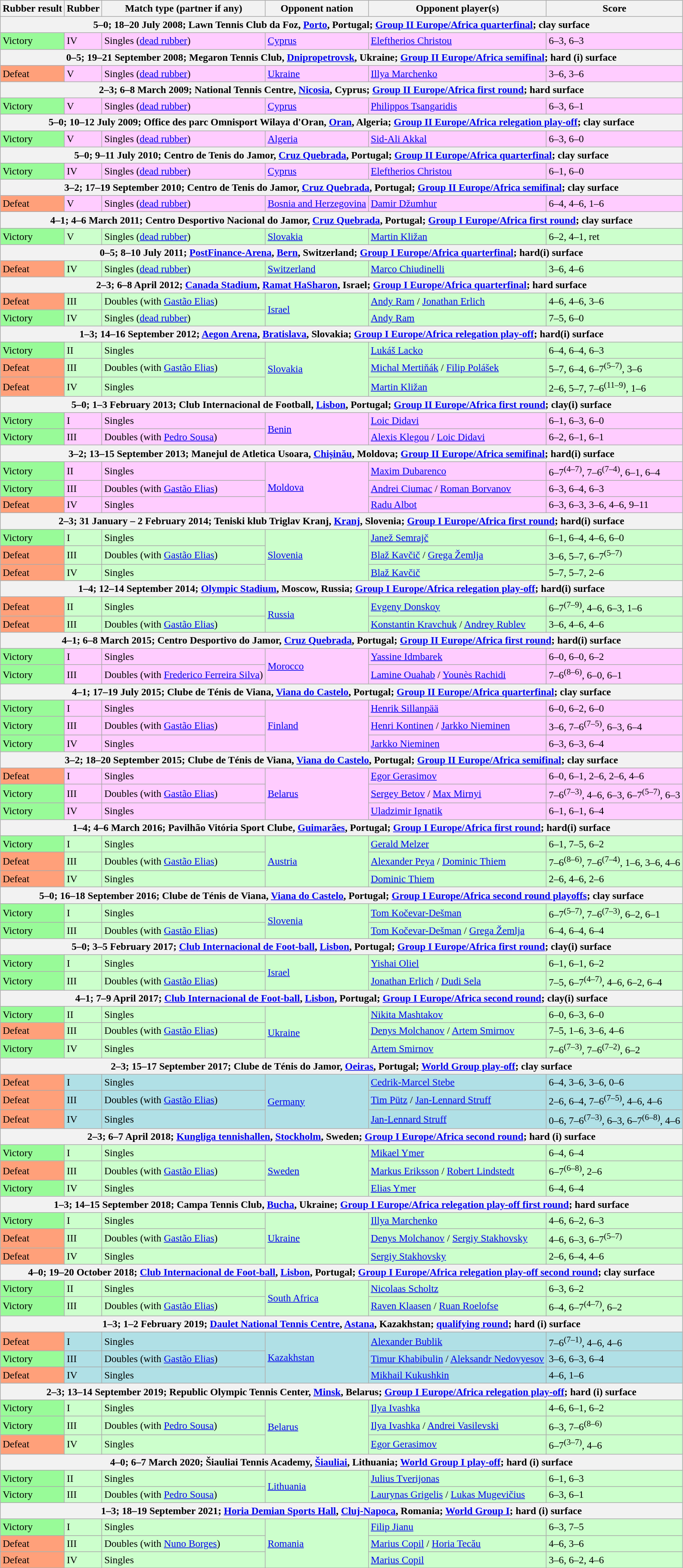<table class=wikitable style=font-size:97%>
<tr>
<th scope="col">Rubber result</th>
<th scope="col">Rubber</th>
<th scope="col">Match type (partner if any)</th>
<th scope="col">Opponent nation</th>
<th scope="col">Opponent player(s)</th>
<th scope="col">Score</th>
</tr>
<tr>
<th colspan=6>5–0; 18–20 July 2008; Lawn Tennis Club da Foz, <a href='#'>Porto</a>, Portugal; <a href='#'>Group II Europe/Africa quarterfinal</a>; clay surface</th>
</tr>
<tr style="background:#fcf;">
<td bgcolor=98FB98>Victory</td>
<td>IV</td>
<td>Singles (<a href='#'>dead rubber</a>)</td>
<td> <a href='#'>Cyprus</a></td>
<td><a href='#'>Eleftherios Christou</a></td>
<td>6–3, 6–3</td>
</tr>
<tr>
<th colspan=6>0–5; 19–21 September 2008; Megaron Tennis Club, <a href='#'>Dnipropetrovsk</a>, Ukraine; <a href='#'>Group II Europe/Africa semifinal</a>; hard (i) surface</th>
</tr>
<tr style="background:#fcf;">
<td bgcolor=FFA07A>Defeat</td>
<td>V</td>
<td>Singles (<a href='#'>dead rubber</a>)</td>
<td> <a href='#'>Ukraine</a></td>
<td><a href='#'>Illya Marchenko</a></td>
<td>3–6, 3–6</td>
</tr>
<tr>
<th colspan=6>2–3; 6–8 March 2009; National Tennis Centre, <a href='#'>Nicosia</a>, Cyprus; <a href='#'>Group II Europe/Africa first round</a>; hard surface</th>
</tr>
<tr style="background:#fcf;">
<td bgcolor=98FB98>Victory</td>
<td>V</td>
<td>Singles (<a href='#'>dead rubber</a>)</td>
<td> <a href='#'>Cyprus</a></td>
<td><a href='#'>Philippos Tsangaridis</a></td>
<td>6–3, 6–1</td>
</tr>
<tr>
<th colspan=6>5–0; 10–12 July 2009; Office des parc Omnisport Wilaya d'Oran, <a href='#'>Oran</a>, Algeria; <a href='#'>Group II Europe/Africa relegation play-off</a>; clay surface</th>
</tr>
<tr style="background:#fcf;">
<td bgcolor=98FB98>Victory</td>
<td>V</td>
<td>Singles (<a href='#'>dead rubber</a>)</td>
<td> <a href='#'>Algeria</a></td>
<td><a href='#'>Sid-Ali Akkal</a></td>
<td>6–3, 6–0</td>
</tr>
<tr>
<th colspan=6>5–0; 9–11 July 2010; Centro de Tenis do Jamor, <a href='#'>Cruz Quebrada</a>, Portugal; <a href='#'>Group II Europe/Africa quarterfinal</a>; clay surface</th>
</tr>
<tr style="background:#fcf;">
<td bgcolor=98FB98>Victory</td>
<td>IV</td>
<td>Singles (<a href='#'>dead rubber</a>)</td>
<td> <a href='#'>Cyprus</a></td>
<td><a href='#'>Eleftherios Christou</a></td>
<td>6–1, 6–0</td>
</tr>
<tr>
<th colspan=6>3–2; 17–19 September 2010; Centro de Tenis do Jamor, <a href='#'>Cruz Quebrada</a>, Portugal; <a href='#'>Group II Europe/Africa semifinal</a>; clay surface</th>
</tr>
<tr style="background:#fcf;">
<td bgcolor=FFA07A>Defeat</td>
<td>V</td>
<td>Singles (<a href='#'>dead rubber</a>)</td>
<td> <a href='#'>Bosnia and Herzegovina</a></td>
<td><a href='#'>Damir Džumhur</a></td>
<td>6–4, 4–6, 1–6</td>
</tr>
<tr>
<th colspan=6>4–1; 4–6 March 2011; Centro Desportivo Nacional do Jamor, <a href='#'>Cruz Quebrada</a>, Portugal; <a href='#'>Group I Europe/Africa first round</a>; clay surface</th>
</tr>
<tr style="background:#cfc;">
<td bgcolor=98FB98>Victory</td>
<td>V</td>
<td>Singles (<a href='#'>dead rubber</a>)</td>
<td> <a href='#'>Slovakia</a></td>
<td><a href='#'>Martin Kližan</a></td>
<td>6–2, 4–1, ret</td>
</tr>
<tr>
<th colspan="6">0–5; 8–10 July 2011; <a href='#'>PostFinance-Arena</a>, <a href='#'>Bern</a>, Switzerland; <a href='#'>Group I Europe/Africa quarterfinal</a>; hard(i) surface</th>
</tr>
<tr style="background:#cfc;">
<td bgcolor=FFA07A>Defeat</td>
<td>IV</td>
<td>Singles (<a href='#'>dead rubber</a>)</td>
<td> <a href='#'>Switzerland</a></td>
<td><a href='#'>Marco Chiudinelli</a></td>
<td>3–6, 4–6</td>
</tr>
<tr>
<th colspan=6>2–3; 6–8 April 2012; <a href='#'>Canada Stadium</a>, <a href='#'>Ramat HaSharon</a>, Israel; <a href='#'>Group I Europe/Africa quarterfinal</a>; hard surface</th>
</tr>
<tr style="background:#cfc;">
<td bgcolor=FFA07A>Defeat</td>
<td>III</td>
<td>Doubles (with <a href='#'>Gastão Elias</a>)</td>
<td rowspan=2> <a href='#'>Israel</a></td>
<td><a href='#'>Andy Ram</a> / <a href='#'>Jonathan Erlich</a></td>
<td>4–6, 4–6, 3–6</td>
</tr>
<tr style="background:#cfc;">
<td bgcolor=98FB98>Victory</td>
<td>IV</td>
<td>Singles (<a href='#'>dead rubber</a>)</td>
<td><a href='#'>Andy Ram</a></td>
<td>7–5, 6–0</td>
</tr>
<tr>
<th colspan=6>1–3; 14–16 September 2012; <a href='#'>Aegon Arena</a>, <a href='#'>Bratislava</a>, Slovakia; <a href='#'>Group I Europe/Africa relegation play-off</a>; hard(i) surface</th>
</tr>
<tr style="background:#cfc;">
<td bgcolor=98FB98>Victory</td>
<td>II</td>
<td>Singles</td>
<td rowspan=3> <a href='#'>Slovakia</a></td>
<td><a href='#'>Lukáš Lacko</a></td>
<td>6–4, 6–4, 6–3</td>
</tr>
<tr style="background:#cfc;">
<td bgcolor=FFA07A>Defeat</td>
<td>III</td>
<td>Doubles (with <a href='#'>Gastão Elias</a>)</td>
<td><a href='#'>Michal Mertiňák</a> / <a href='#'>Filip Polášek</a></td>
<td>5–7, 6–4, 6–7<sup>(5–7)</sup>, 3–6</td>
</tr>
<tr style="background:#cfc;">
<td bgcolor=FFA07A>Defeat</td>
<td>IV</td>
<td>Singles</td>
<td><a href='#'>Martin Kližan</a></td>
<td>2–6, 5–7, 7–6<sup>(11–9)</sup>, 1–6</td>
</tr>
<tr>
<th colspan=6>5–0; 1–3 February 2013; Club Internacional de Football, <a href='#'>Lisbon</a>, Portugal; <a href='#'>Group II Europe/Africa first round</a>; clay(i) surface</th>
</tr>
<tr style="background:#fcf;">
<td bgcolor=98FB98>Victory</td>
<td>I</td>
<td>Singles</td>
<td rowspan=2> <a href='#'>Benin</a></td>
<td><a href='#'>Loic Didavi</a></td>
<td>6–1, 6–3, 6–0</td>
</tr>
<tr style="background:#fcf;">
<td bgcolor=98FB98>Victory</td>
<td>III</td>
<td>Doubles (with <a href='#'>Pedro Sousa</a>)</td>
<td><a href='#'>Alexis Klegou</a> / <a href='#'>Loic Didavi</a></td>
<td>6–2, 6–1, 6–1</td>
</tr>
<tr>
<th colspan=6>3–2; 13–15 September 2013; Manejul de Atletica Usoara, <a href='#'>Chișinău</a>, Moldova; <a href='#'>Group II Europe/Africa semifinal</a>; hard(i) surface</th>
</tr>
<tr style="background:#fcf;">
<td bgcolor=98FB98>Victory</td>
<td>II</td>
<td>Singles</td>
<td rowspan=3> <a href='#'>Moldova</a></td>
<td><a href='#'>Maxim Dubarenco</a></td>
<td>6–7<sup>(4–7)</sup>, 7–6<sup>(7–4)</sup>, 6–1, 6–4</td>
</tr>
<tr style="background:#fcf;">
<td bgcolor=98FB98>Victory</td>
<td>III</td>
<td>Doubles (with <a href='#'>Gastão Elias</a>)</td>
<td><a href='#'>Andrei Ciumac</a> / <a href='#'>Roman Borvanov</a></td>
<td>6–3, 6–4, 6–3</td>
</tr>
<tr style="background:#fcf;">
<td bgcolor=FFA07A>Defeat</td>
<td>IV</td>
<td>Singles</td>
<td><a href='#'>Radu Albot</a></td>
<td>6–3, 6–3, 3–6, 4–6, 9–11</td>
</tr>
<tr>
<th colspan=6>2–3; 31 January – 2 February 2014; Teniski klub Triglav Kranj, <a href='#'>Kranj</a>, Slovenia; <a href='#'>Group I Europe/Africa first round</a>; hard(i) surface</th>
</tr>
<tr style="background:#cfc;">
<td bgcolor=98FB98>Victory</td>
<td>I</td>
<td>Singles</td>
<td rowspan=3> <a href='#'>Slovenia</a></td>
<td><a href='#'>Janež Semrajč</a></td>
<td>6–1, 6–4, 4–6, 6–0</td>
</tr>
<tr style="background:#cfc;">
<td bgcolor=FFA07A>Defeat</td>
<td>III</td>
<td>Doubles (with <a href='#'>Gastão Elias</a>)</td>
<td><a href='#'>Blaž Kavčič</a> / <a href='#'>Grega Žemlja</a></td>
<td>3–6, 5–7, 6–7<sup>(5–7)</sup></td>
</tr>
<tr style="background:#cfc;">
<td bgcolor=FFA07A>Defeat</td>
<td>IV</td>
<td>Singles</td>
<td><a href='#'>Blaž Kavčič</a></td>
<td>5–7, 5–7, 2–6</td>
</tr>
<tr>
<th colspan=6>1–4; 12–14 September 2014; <a href='#'>Olympic Stadium</a>, Moscow, Russia; <a href='#'>Group I Europe/Africa relegation play-off</a>; hard(i) surface</th>
</tr>
<tr style="background:#cfc;">
<td bgcolor=FFA07A>Defeat</td>
<td>II</td>
<td>Singles</td>
<td rowspan=2> <a href='#'>Russia</a></td>
<td><a href='#'>Evgeny Donskoy</a></td>
<td>6–7<sup>(7–9)</sup>, 4–6, 6–3, 1–6</td>
</tr>
<tr style="background:#cfc;">
<td bgcolor=FFA07A>Defeat</td>
<td>III</td>
<td>Doubles (with <a href='#'>Gastão Elias</a>)</td>
<td><a href='#'>Konstantin Kravchuk</a> / <a href='#'>Andrey Rublev</a></td>
<td>3–6, 4–6, 4–6</td>
</tr>
<tr>
<th colspan=6>4–1; 6–8 March 2015; Centro Desportivo do Jamor, <a href='#'>Cruz Quebrada</a>, Portugal; <a href='#'>Group II Europe/Africa first round</a>; hard(i) surface</th>
</tr>
<tr style="background:#fcf;">
<td bgcolor=98FB98>Victory</td>
<td>I</td>
<td>Singles</td>
<td rowspan=2> <a href='#'>Morocco</a></td>
<td><a href='#'>Yassine Idmbarek</a></td>
<td>6–0, 6–0, 6–2</td>
</tr>
<tr style="background:#fcf;">
<td bgcolor=98FB98>Victory</td>
<td>III</td>
<td>Doubles (with <a href='#'>Frederico Ferreira Silva</a>)</td>
<td><a href='#'>Lamine Ouahab</a> / <a href='#'>Younès Rachidi</a></td>
<td>7–6<sup>(8–6)</sup>, 6–0, 6–1</td>
</tr>
<tr>
<th colspan=6>4–1; 17–19 July 2015; Clube de Ténis de Viana, <a href='#'>Viana do Castelo</a>, Portugal; <a href='#'>Group II Europe/Africa quarterfinal</a>; clay surface</th>
</tr>
<tr style="background:#fcf;">
<td bgcolor=98FB98>Victory</td>
<td>I</td>
<td>Singles</td>
<td rowspan=3> <a href='#'>Finland</a></td>
<td><a href='#'>Henrik Sillanpää</a></td>
<td>6–0, 6–2, 6–0</td>
</tr>
<tr style="background:#fcf;">
<td bgcolor=98FB98>Victory</td>
<td>III</td>
<td>Doubles (with <a href='#'>Gastão Elias</a>)</td>
<td><a href='#'>Henri Kontinen</a> / <a href='#'>Jarkko Nieminen</a></td>
<td>3–6, 7–6<sup>(7–5)</sup>, 6–3, 6–4</td>
</tr>
<tr style="background:#fcf;">
<td bgcolor=98FB98>Victory</td>
<td>IV</td>
<td>Singles</td>
<td><a href='#'>Jarkko Nieminen</a></td>
<td>6–3, 6–3, 6–4</td>
</tr>
<tr>
<th colspan=6>3–2; 18–20 September 2015; Clube de Ténis de Viana, <a href='#'>Viana do Castelo</a>, Portugal; <a href='#'>Group II Europe/Africa semifinal</a>; clay surface</th>
</tr>
<tr style="background:#fcf;">
<td bgcolor=FFA07A>Defeat</td>
<td>I</td>
<td>Singles</td>
<td rowspan=3> <a href='#'>Belarus</a></td>
<td><a href='#'>Egor Gerasimov</a></td>
<td>6–0, 6–1, 2–6, 2–6, 4–6</td>
</tr>
<tr style="background:#fcf;">
<td bgcolor=98FB98>Victory</td>
<td>III</td>
<td>Doubles (with <a href='#'>Gastão Elias</a>)</td>
<td><a href='#'>Sergey Betov</a> / <a href='#'>Max Mirnyi</a></td>
<td>7–6<sup>(7–3)</sup>, 4–6, 6–3, 6–7<sup>(5–7)</sup>, 6–3</td>
</tr>
<tr style="background:#fcf;">
<td bgcolor=98FB98>Victory</td>
<td>IV</td>
<td>Singles</td>
<td><a href='#'>Uladzimir Ignatik</a></td>
<td>6–1, 6–1, 6–4</td>
</tr>
<tr>
<th colspan=6>1–4; 4–6 March 2016; Pavilhão Vitória Sport Clube, <a href='#'>Guimarães</a>, Portugal; <a href='#'>Group I Europe/Africa first round</a>; hard(i) surface</th>
</tr>
<tr style="background:#cfc;">
<td bgcolor=98FB98>Victory</td>
<td>I</td>
<td>Singles</td>
<td rowspan=3> <a href='#'>Austria</a></td>
<td><a href='#'>Gerald Melzer</a></td>
<td>6–1, 7–5, 6–2</td>
</tr>
<tr style="background:#cfc;">
<td bgcolor=FFA07A>Defeat</td>
<td>III</td>
<td>Doubles (with <a href='#'>Gastão Elias</a>)</td>
<td><a href='#'>Alexander Peya</a> / <a href='#'>Dominic Thiem</a></td>
<td>7–6<sup>(8–6)</sup>, 7–6<sup>(7–4)</sup>, 1–6, 3–6, 4–6</td>
</tr>
<tr style="background:#cfc;">
<td bgcolor=FFA07A>Defeat</td>
<td>IV</td>
<td>Singles</td>
<td><a href='#'>Dominic Thiem</a></td>
<td>2–6, 4–6, 2–6</td>
</tr>
<tr>
<th colspan=6>5–0; 16–18 September 2016; Clube de Ténis de Viana, <a href='#'>Viana do Castelo</a>, Portugal; <a href='#'>Group I Europe/Africa second round playoffs</a>; clay surface</th>
</tr>
<tr style="background:#cfc;">
<td bgcolor=98FB98>Victory</td>
<td>I</td>
<td>Singles</td>
<td rowspan=2> <a href='#'>Slovenia</a></td>
<td><a href='#'>Tom Kočevar-Dešman</a></td>
<td>6–7<sup>(5–7)</sup>, 7–6<sup>(7–3)</sup>, 6–2, 6–1</td>
</tr>
<tr style="background:#cfc;">
<td bgcolor=98FB98>Victory</td>
<td>III</td>
<td>Doubles (with <a href='#'>Gastão Elias</a>)</td>
<td><a href='#'>Tom Kočevar-Dešman</a> / <a href='#'>Grega Žemlja</a></td>
<td>6–4, 6–4, 6–4</td>
</tr>
<tr>
<th colspan=6>5–0; 3–5 February 2017; <a href='#'>Club Internacional de Foot-ball</a>, <a href='#'>Lisbon</a>, Portugal; <a href='#'>Group I Europe/Africa first round</a>; clay(i) surface</th>
</tr>
<tr style="background:#cfc;">
<td bgcolor=98FB98>Victory</td>
<td>I</td>
<td>Singles</td>
<td rowspan=2> <a href='#'>Israel</a></td>
<td><a href='#'>Yishai Oliel</a></td>
<td>6–1, 6–1, 6–2</td>
</tr>
<tr style="background:#cfc;">
<td bgcolor=98FB98>Victory</td>
<td>III</td>
<td>Doubles (with <a href='#'>Gastão Elias</a>)</td>
<td><a href='#'>Jonathan Erlich</a> / <a href='#'>Dudi Sela</a></td>
<td>7–5, 6–7<sup>(4–7)</sup>, 4–6, 6–2, 6–4</td>
</tr>
<tr>
<th colspan=6>4–1; 7–9 April 2017; <a href='#'>Club Internacional de Foot-ball</a>, <a href='#'>Lisbon</a>, Portugal; <a href='#'>Group I Europe/Africa second round</a>; clay(i) surface</th>
</tr>
<tr style="background:#cfc;">
<td bgcolor=98FB98>Victory</td>
<td>II</td>
<td>Singles</td>
<td rowspan=3> <a href='#'>Ukraine</a></td>
<td><a href='#'>Nikita Mashtakov</a></td>
<td>6–0, 6–3, 6–0</td>
</tr>
<tr style="background:#cfc;">
<td bgcolor=FFA07A>Defeat</td>
<td>III</td>
<td>Doubles (with <a href='#'>Gastão Elias</a>)</td>
<td><a href='#'>Denys Molchanov</a> / <a href='#'>Artem Smirnov</a></td>
<td>7–5, 1–6, 3–6, 4–6</td>
</tr>
<tr style="background:#cfc;">
<td bgcolor=98FB98>Victory</td>
<td>IV</td>
<td>Singles</td>
<td><a href='#'>Artem Smirnov</a></td>
<td>7–6<sup>(7–3)</sup>, 7–6<sup>(7–2)</sup>, 6–2</td>
</tr>
<tr>
<th colspan=6>2–3; 15–17 September 2017; Clube de Ténis do Jamor, <a href='#'>Oeiras</a>, Portugal; <a href='#'>World Group play-off</a>; clay surface</th>
</tr>
<tr style="background:#B0E0E6;">
<td bgcolor=FFA07A>Defeat</td>
<td>I</td>
<td>Singles</td>
<td rowspan=3> <a href='#'>Germany</a></td>
<td><a href='#'>Cedrik-Marcel Stebe</a></td>
<td>6–4, 3–6, 3–6, 0–6</td>
</tr>
<tr style="background:#B0E0E6;">
<td bgcolor=FFA07A>Defeat</td>
<td>III</td>
<td>Doubles (with <a href='#'>Gastão Elias</a>)</td>
<td><a href='#'>Tim Pütz</a> / <a href='#'>Jan-Lennard Struff</a></td>
<td>2–6, 6–4, 7–6<sup>(7–5)</sup>, 4–6, 4–6</td>
</tr>
<tr style="background:#B0E0E6;">
<td bgcolor=FFA07A>Defeat</td>
<td>IV</td>
<td>Singles</td>
<td><a href='#'>Jan-Lennard Struff</a></td>
<td>0–6, 7–6<sup>(7–3)</sup>, 6–3, 6–7<sup>(6–8)</sup>, 4–6</td>
</tr>
<tr>
<th colspan=6>2–3; 6–7 April 2018; <a href='#'>Kungliga tennishallen</a>, <a href='#'>Stockholm</a>, Sweden; <a href='#'>Group I Europe/Africa second round</a>; hard (i) surface</th>
</tr>
<tr style="background:#cfc;">
<td bgcolor=98FB98>Victory</td>
<td>I</td>
<td>Singles</td>
<td rowspan=3> <a href='#'>Sweden</a></td>
<td><a href='#'>Mikael Ymer</a></td>
<td>6–4, 6–4</td>
</tr>
<tr style="background:#cfc;">
<td bgcolor=FFA07A>Defeat</td>
<td>III</td>
<td>Doubles (with <a href='#'>Gastão Elias</a>)</td>
<td><a href='#'>Markus Eriksson</a> / <a href='#'>Robert Lindstedt</a></td>
<td>6–7<sup>(6–8)</sup>, 2–6</td>
</tr>
<tr style="background:#cfc;">
<td bgcolor=98FB98>Victory</td>
<td>IV</td>
<td>Singles</td>
<td><a href='#'>Elias Ymer</a></td>
<td>6–4, 6–4</td>
</tr>
<tr>
<th colspan=6>1–3; 14–15 September 2018; Campa Tennis Club, <a href='#'>Bucha</a>, Ukraine; <a href='#'>Group I Europe/Africa relegation play-off first round</a>; hard surface</th>
</tr>
<tr style="background:#cfc;">
<td bgcolor=98FB98>Victory</td>
<td>I</td>
<td>Singles</td>
<td rowspan=3> <a href='#'>Ukraine</a></td>
<td><a href='#'>Illya Marchenko</a></td>
<td>4–6, 6–2, 6–3</td>
</tr>
<tr style="background:#cfc;">
<td bgcolor=FFA07A>Defeat</td>
<td>III</td>
<td>Doubles (with <a href='#'>Gastão Elias</a>)</td>
<td><a href='#'>Denys Molchanov</a> / <a href='#'>Sergiy Stakhovsky</a></td>
<td>4–6, 6–3, 6–7<sup>(5–7)</sup></td>
</tr>
<tr style="background:#cfc;">
<td bgcolor=FFA07A>Defeat</td>
<td>IV</td>
<td>Singles</td>
<td><a href='#'>Sergiy Stakhovsky</a></td>
<td>2–6, 6–4, 4–6</td>
</tr>
<tr>
<th colspan=6>4–0; 19–20 October 2018; <a href='#'>Club Internacional de Foot-ball</a>, <a href='#'>Lisbon</a>, Portugal; <a href='#'>Group I Europe/Africa relegation play-off second round</a>; clay surface</th>
</tr>
<tr style="background:#cfc;">
<td bgcolor=98FB98>Victory</td>
<td>II</td>
<td>Singles</td>
<td rowspan=2> <a href='#'>South Africa</a></td>
<td><a href='#'>Nicolaas Scholtz</a></td>
<td>6–3, 6–2</td>
</tr>
<tr style="background:#cfc;">
<td bgcolor=98FB98>Victory</td>
<td>III</td>
<td>Doubles (with <a href='#'>Gastão Elias</a>)</td>
<td><a href='#'>Raven Klaasen</a> / <a href='#'>Ruan Roelofse</a></td>
<td>6–4, 6–7<sup>(4–7)</sup>, 6–2</td>
</tr>
<tr>
<th colspan=6>1–3; 1–2 February 2019; <a href='#'>Daulet National Tennis Centre</a>, <a href='#'>Astana</a>, Kazakhstan; <a href='#'>qualifying round</a>; hard (i) surface</th>
</tr>
<tr style="background:#B0E0E6;">
<td bgcolor=FFA07A>Defeat</td>
<td>I</td>
<td>Singles</td>
<td rowspan="3"> <a href='#'>Kazakhstan</a></td>
<td><a href='#'>Alexander Bublik</a></td>
<td>7–6<sup>(7–1)</sup>, 4–6, 4–6</td>
</tr>
<tr style="background:#B0E0E6;">
<td bgcolor=98FB98>Victory</td>
<td>III</td>
<td>Doubles (with <a href='#'>Gastão Elias</a>)</td>
<td><a href='#'>Timur Khabibulin</a> / <a href='#'>Aleksandr Nedovyesov</a></td>
<td>3–6, 6–3, 6–4</td>
</tr>
<tr style="background:#B0E0E6;">
<td bgcolor=FFA07A>Defeat</td>
<td>IV</td>
<td>Singles</td>
<td><a href='#'>Mikhail Kukushkin</a></td>
<td>4–6, 1–6</td>
</tr>
<tr>
<th colspan="6">2–3; 13–14 September 2019; Republic Olympic Tennis Center, <a href='#'>Minsk</a>, Belarus; <a href='#'>Group I Europe/Africa relegation play-off</a>; hard (i) surface</th>
</tr>
<tr style="background:#cfc;">
<td bgcolor=98FB98>Victory</td>
<td>I</td>
<td>Singles</td>
<td rowspan="3"> <a href='#'>Belarus</a></td>
<td><a href='#'>Ilya Ivashka</a></td>
<td>4–6, 6–1, 6–2</td>
</tr>
<tr style="background:#cfc;">
<td bgcolor=98FB98>Victory</td>
<td>III</td>
<td>Doubles (with <a href='#'>Pedro Sousa</a>)</td>
<td><a href='#'>Ilya Ivashka</a> / <a href='#'>Andrei Vasilevski</a></td>
<td>6–3, 7–6<sup>(8–6)</sup></td>
</tr>
<tr style="background:#cfc;">
<td bgcolor=FFA07A>Defeat</td>
<td>IV</td>
<td>Singles</td>
<td><a href='#'>Egor Gerasimov</a></td>
<td>6–7<sup>(3–7)</sup>, 4–6</td>
</tr>
<tr>
<th colspan="6">4–0; 6–7 March 2020; Šiauliai Tennis Academy, <a href='#'>Šiauliai</a>, Lithuania; <a href='#'>World Group I play-off</a>; hard (i) surface</th>
</tr>
<tr style="background:#cfc;">
<td bgcolor=98FB98>Victory</td>
<td>II</td>
<td>Singles</td>
<td rowspan="2"> <a href='#'>Lithuania</a></td>
<td><a href='#'>Julius Tverijonas</a></td>
<td>6–1, 6–3</td>
</tr>
<tr style="background:#cfc;">
<td bgcolor=98FB98>Victory</td>
<td>III</td>
<td>Doubles (with <a href='#'>Pedro Sousa</a>)</td>
<td><a href='#'>Laurynas Grigelis</a> / <a href='#'>Lukas Mugevičius</a></td>
<td>6–3, 6–1</td>
</tr>
<tr>
<th colspan="6">1–3; 18–19 September 2021; <a href='#'>Horia Demian Sports Hall</a>, <a href='#'>Cluj-Napoca</a>, Romania; <a href='#'>World Group I</a>; hard (i) surface</th>
</tr>
<tr style="background:#cfc;">
<td bgcolor=98FB98>Victory</td>
<td>I</td>
<td>Singles</td>
<td rowspan="3"> <a href='#'>Romania</a></td>
<td><a href='#'>Filip Jianu</a></td>
<td>6–3, 7–5</td>
</tr>
<tr style="background:#cfc;">
<td bgcolor=FFA07A>Defeat</td>
<td>III</td>
<td>Doubles (with <a href='#'>Nuno Borges</a>)</td>
<td><a href='#'>Marius Copil</a> / <a href='#'>Horia Tecău</a></td>
<td>4–6, 3–6</td>
</tr>
<tr style="background:#cfc;">
<td bgcolor=FFA07A>Defeat</td>
<td>IV</td>
<td>Singles</td>
<td><a href='#'>Marius Copil</a></td>
<td>3–6, 6–2, 4–6</td>
</tr>
</table>
